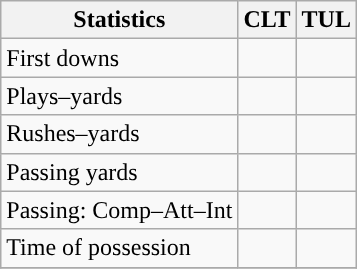<table class="wikitable" style="float: left;">
<tr>
<th>Statistics</th>
<th>CLT</th>
<th>TUL</th>
</tr>
<tr>
<td>First downs</td>
<td></td>
<td></td>
</tr>
<tr>
<td>Plays–yards</td>
<td></td>
<td></td>
</tr>
<tr>
<td>Rushes–yards</td>
<td></td>
<td></td>
</tr>
<tr>
<td>Passing yards</td>
<td></td>
<td></td>
</tr>
<tr>
<td>Passing: Comp–Att–Int</td>
<td></td>
<td></td>
</tr>
<tr>
<td>Time of possession</td>
<td></td>
<td></td>
</tr>
<tr>
</tr>
</table>
